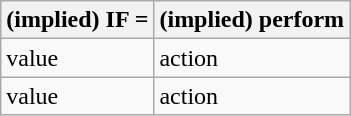<table class="wikitable">
<tr>
<th>(implied) IF =</th>
<th>(implied) perform</th>
</tr>
<tr>
<td>value</td>
<td>action</td>
</tr>
<tr>
<td>value</td>
<td>action</td>
</tr>
</table>
